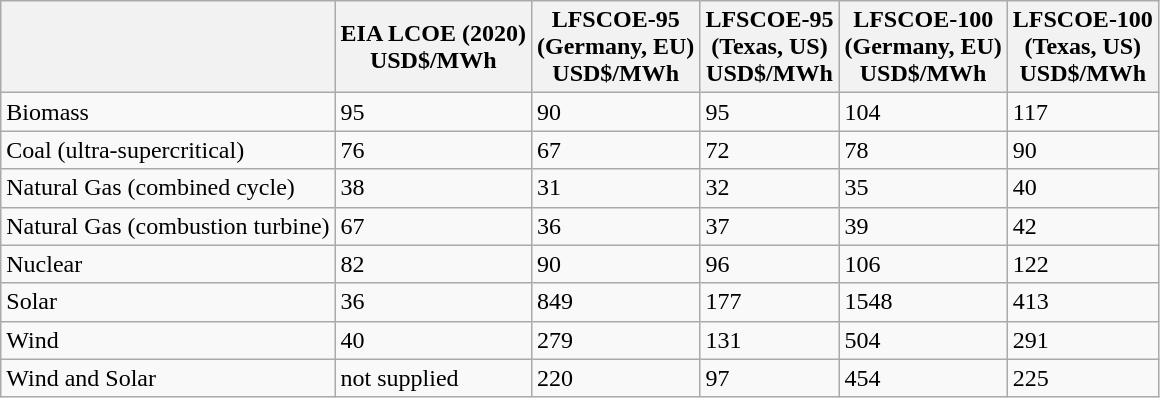<table class="wikitable">
<tr>
<th></th>
<th>EIA LCOE (2020)<br>USD$/MWh</th>
<th>LFSCOE-95<br>(Germany, EU)<br>USD$/MWh</th>
<th>LFSCOE-95<br>(Texas, US)<br>USD$/MWh</th>
<th>LFSCOE-100<br>(Germany, EU)<br>USD$/MWh</th>
<th>LFSCOE-100<br>(Texas, US)<br>USD$/MWh</th>
</tr>
<tr>
<td>Biomass</td>
<td>95</td>
<td>90</td>
<td>95</td>
<td>104</td>
<td>117</td>
</tr>
<tr>
<td>Coal (ultra-supercritical)</td>
<td>76</td>
<td>67</td>
<td>72</td>
<td>78</td>
<td>90</td>
</tr>
<tr>
<td>Natural Gas (combined cycle)</td>
<td>38</td>
<td>31</td>
<td>32</td>
<td>35</td>
<td>40</td>
</tr>
<tr>
<td>Natural Gas (combustion turbine)</td>
<td>67</td>
<td>36</td>
<td>37</td>
<td>39</td>
<td>42</td>
</tr>
<tr>
<td>Nuclear</td>
<td>82</td>
<td>90</td>
<td>96</td>
<td>106</td>
<td>122</td>
</tr>
<tr>
<td>Solar</td>
<td>36</td>
<td>849</td>
<td>177</td>
<td>1548</td>
<td>413</td>
</tr>
<tr>
<td>Wind</td>
<td>40</td>
<td>279</td>
<td>131</td>
<td>504</td>
<td>291</td>
</tr>
<tr>
<td>Wind and Solar</td>
<td>not supplied</td>
<td>220</td>
<td>97</td>
<td>454</td>
<td>225</td>
</tr>
</table>
